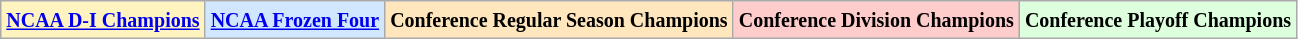<table class="wikitable">
<tr>
<td bgcolor="#FFF3BF"><small><strong><a href='#'>NCAA D-I Champions</a> </strong></small></td>
<td bgcolor="#D0E7FF"><small><strong><a href='#'>NCAA Frozen Four</a></strong></small></td>
<td bgcolor="#FFE6BD"><small><strong>Conference Regular Season Champions</strong></small></td>
<td bgcolor="#FFCCCC"><small><strong>Conference Division Champions</strong></small></td>
<td bgcolor="#ddffdd"><small><strong>Conference Playoff Champions</strong></small></td>
</tr>
</table>
